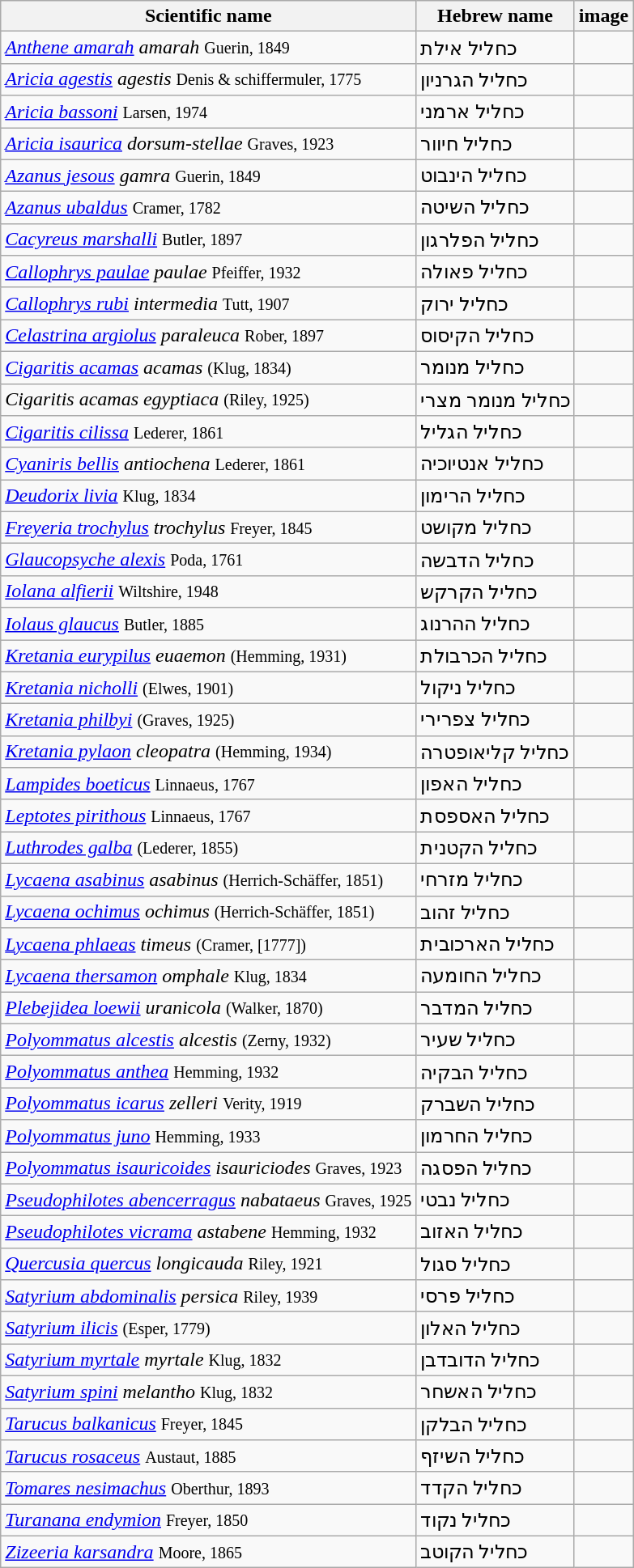<table class="wikitable sortable" border="1">
<tr>
<th>Scientific name</th>
<th>Hebrew name</th>
<th>image</th>
</tr>
<tr>
<td><em><a href='#'>Anthene amarah</a> amarah</em> <small>Guerin, 1849</small></td>
<td>כחליל אילת</td>
<td></td>
</tr>
<tr>
<td><em><a href='#'>Aricia agestis</a> agestis</em> <small>Denis & schiffermuler, 1775</small></td>
<td>כחליל הגרניון</td>
<td></td>
</tr>
<tr>
<td><em><a href='#'>Aricia bassoni</a></em> <small>Larsen, 1974</small></td>
<td>כחליל ארמני</td>
<td></td>
</tr>
<tr>
<td><em><a href='#'>Aricia isaurica</a> dorsum-stellae</em> <small>Graves, 1923</small></td>
<td>כחליל חיוור</td>
<td></td>
</tr>
<tr>
<td><em><a href='#'>Azanus jesous</a> gamra</em> <small>Guerin, 1849</small></td>
<td>כחליל הינבוט</td>
<td></td>
</tr>
<tr>
<td><em><a href='#'>Azanus ubaldus</a></em> <small>Cramer, 1782</small></td>
<td>כחליל השיטה</td>
<td></td>
</tr>
<tr>
<td><em><a href='#'>Cacyreus marshalli</a></em> <small>Butler, 1897</small></td>
<td>כחליל הפלרגון</td>
<td></td>
</tr>
<tr>
<td><em><a href='#'>Callophrys paulae</a> paulae</em> <small>Pfeiffer, 1932</small></td>
<td>כחליל פאולה</td>
<td></td>
</tr>
<tr>
<td><em><a href='#'>Callophrys rubi</a> intermedia</em> <small>Tutt, 1907</small></td>
<td>כחליל ירוק</td>
<td></td>
</tr>
<tr>
<td><em><a href='#'>Celastrina argiolus</a> paraleuca</em> <small>Rober, 1897</small></td>
<td>כחליל הקיסוס</td>
<td></td>
</tr>
<tr>
<td><em><a href='#'>Cigaritis acamas</a> acamas</em> <small>(Klug, 1834)</small></td>
<td>כחליל מנומר</td>
<td></td>
</tr>
<tr>
<td><em>Cigaritis acamas egyptiaca</em> <small>(Riley, 1925)</small></td>
<td>כחליל מנומר מצרי</td>
<td></td>
</tr>
<tr>
<td><em><a href='#'>Cigaritis cilissa</a></em> <small>Lederer, 1861</small></td>
<td>כחליל הגליל</td>
<td></td>
</tr>
<tr>
<td><em><a href='#'>Cyaniris bellis</a> antiochena</em> <small>Lederer, 1861</small></td>
<td>כחליל אנטיוכיה</td>
<td></td>
</tr>
<tr>
<td><em><a href='#'>Deudorix livia</a></em> <small>Klug, 1834</small></td>
<td>כחליל הרימון</td>
<td></td>
</tr>
<tr>
<td><em><a href='#'>Freyeria trochylus</a> trochylus</em> <small>Freyer, 1845</small></td>
<td>כחליל מקושט</td>
<td></td>
</tr>
<tr>
<td><em><a href='#'>Glaucopsyche alexis</a></em> <small>Poda, 1761</small></td>
<td>כחליל הדבשה</td>
<td></td>
</tr>
<tr>
<td><em><a href='#'>Iolana alfierii</a></em> <small>Wiltshire, 1948</small></td>
<td>כחליל הקרקש</td>
<td></td>
</tr>
<tr>
<td><em><a href='#'>Iolaus glaucus</a></em> <small>Butler, 1885</small></td>
<td>כחליל ההרנוג</td>
<td></td>
</tr>
<tr>
<td><em><a href='#'>Kretania eurypilus</a> euaemon</em> <small>(Hemming, 1931)</small></td>
<td>כחליל הכרבולת</td>
<td></td>
</tr>
<tr>
<td><em><a href='#'>Kretania nicholli</a></em> <small>(Elwes, 1901)</small></td>
<td>כחליל ניקול</td>
<td></td>
</tr>
<tr>
<td><em><a href='#'>Kretania philbyi</a></em> <small>(Graves, 1925)</small></td>
<td>כחליל צפרירי</td>
<td></td>
</tr>
<tr>
<td><em><a href='#'>Kretania pylaon</a> cleopatra</em> <small>(Hemming, 1934)</small></td>
<td>כחליל קליאופטרה</td>
<td></td>
</tr>
<tr>
<td><em><a href='#'>Lampides boeticus</a></em> <small>Linnaeus, 1767</small></td>
<td>כחליל האפון</td>
<td></td>
</tr>
<tr>
<td><em><a href='#'>Leptotes pirithous</a></em> <small>Linnaeus, 1767</small></td>
<td>כחליל האספסת</td>
<td></td>
</tr>
<tr>
<td><em><a href='#'>Luthrodes galba</a></em> <small>(Lederer, 1855)</small></td>
<td>כחליל הקטנית</td>
<td></td>
</tr>
<tr>
<td><em><a href='#'>Lycaena asabinus</a> asabinus</em> <small>(Herrich-Schäffer, 1851)</small></td>
<td>כחליל מזרחי</td>
<td></td>
</tr>
<tr>
<td><em><a href='#'>Lycaena ochimus</a> ochimus</em> <small>(Herrich-Schäffer, 1851)</small></td>
<td>כחליל זהוב</td>
<td></td>
</tr>
<tr>
<td><em><a href='#'>Lycaena phlaeas</a> timeus</em> <small>(Cramer, [1777])</small></td>
<td>כחליל הארכובית</td>
<td></td>
</tr>
<tr>
<td><em><a href='#'>Lycaena thersamon</a> omphale</em> <small>Klug, 1834</small></td>
<td>כחליל החומעה</td>
<td></td>
</tr>
<tr>
<td><em><a href='#'>Plebejidea loewii</a> uranicola</em> <small>(Walker, 1870)</small></td>
<td>כחליל המדבר</td>
<td></td>
</tr>
<tr>
<td><em><a href='#'>Polyommatus alcestis</a> alcestis</em> <small>(Zerny, 1932)</small></td>
<td>כחליל שעיר</td>
<td></td>
</tr>
<tr>
<td><em><a href='#'>Polyommatus anthea</a></em> <small>Hemming, 1932</small></td>
<td>כחליל הבקיה</td>
<td></td>
</tr>
<tr>
<td><em><a href='#'>Polyommatus icarus</a> zelleri</em> <small>Verity, 1919</small></td>
<td>כחליל השברק</td>
<td></td>
</tr>
<tr>
<td><em><a href='#'>Polyommatus juno</a></em> <small>Hemming, 1933</small></td>
<td>כחליל החרמון</td>
<td></td>
</tr>
<tr>
<td><em><a href='#'>Polyommatus isauricoides</a> isauriciodes</em> <small>Graves, 1923</small></td>
<td>כחליל הפסגה</td>
<td></td>
</tr>
<tr>
<td><em><a href='#'>Pseudophilotes abencerragus</a> nabataeus</em> <small>Graves, 1925</small></td>
<td>כחליל נבטי</td>
<td></td>
</tr>
<tr>
<td><em><a href='#'>Pseudophilotes vicrama</a> astabene</em> <small>Hemming, 1932</small></td>
<td>כחליל האזוב</td>
<td></td>
</tr>
<tr>
<td><em><a href='#'>Quercusia quercus</a> longicauda</em> <small>Riley, 1921</small></td>
<td>כחליל סגול</td>
<td></td>
</tr>
<tr>
<td><em><a href='#'>Satyrium abdominalis</a> persica</em> <small>Riley, 1939</small></td>
<td>כחליל פרסי</td>
<td></td>
</tr>
<tr>
<td><em><a href='#'>Satyrium ilicis</a></em> <small>(Esper, 1779)</small></td>
<td>כחליל האלון</td>
<td></td>
</tr>
<tr>
<td><em><a href='#'>Satyrium myrtale</a> myrtale</em> <small>Klug, 1832</small></td>
<td>כחליל הדובדבן</td>
<td></td>
</tr>
<tr>
<td><em><a href='#'>Satyrium spini</a> melantho</em> <small>Klug, 1832</small></td>
<td>כחליל האשחר</td>
<td></td>
</tr>
<tr>
<td><em><a href='#'>Tarucus balkanicus</a></em> <small>Freyer, 1845</small></td>
<td>כחליל הבלקן</td>
<td></td>
</tr>
<tr>
<td><em><a href='#'>Tarucus rosaceus</a></em> <small>Austaut, 1885</small></td>
<td>כחליל השיזף</td>
<td></td>
</tr>
<tr>
<td><em><a href='#'>Tomares nesimachus</a></em> <small>Oberthur, 1893</small></td>
<td>כחליל הקדד</td>
<td></td>
</tr>
<tr>
<td><em><a href='#'>Turanana endymion</a></em> <small>Freyer, 1850</small></td>
<td>כחליל נקוד</td>
<td></td>
</tr>
<tr>
<td><em><a href='#'>Zizeeria karsandra</a></em> <small>Moore, 1865</small></td>
<td>כחליל הקוטב</td>
<td></td>
</tr>
</table>
